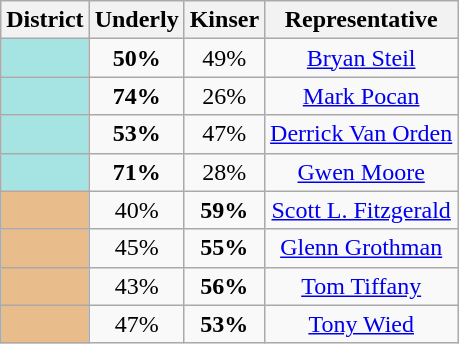<table class= wikitable sortable>
<tr>
<th>District</th>
<th>Underly</th>
<th>Kinser</th>
<th>Representative</th>
</tr>
<tr align=center>
<th style="background:#a6e3e3;"></th>
<td><strong>50%</strong></td>
<td>49%</td>
<td><a href='#'>Bryan Steil</a></td>
</tr>
<tr align=center>
<th style="background:#a6e3e3;"></th>
<td><strong>74%</strong></td>
<td>26%</td>
<td><a href='#'>Mark Pocan</a></td>
</tr>
<tr align=center>
<th style="background:#a6e3e3;"></th>
<td><strong>53%</strong></td>
<td>47%</td>
<td><a href='#'>Derrick Van Orden</a></td>
</tr>
<tr align=center>
<th style="background:#a6e3e3;"></th>
<td><strong>71%</strong></td>
<td>28%</td>
<td><a href='#'>Gwen Moore</a></td>
</tr>
<tr align=center>
<th style="background:#e8bd8b;"></th>
<td>40%</td>
<td><strong>59%</strong></td>
<td><a href='#'>Scott L. Fitzgerald</a></td>
</tr>
<tr align=center>
<th style="background:#e8bd8b;"></th>
<td>45%</td>
<td><strong>55%</strong></td>
<td><a href='#'>Glenn Grothman</a></td>
</tr>
<tr align=center>
<th style="background:#e8bd8b;"></th>
<td>43%</td>
<td><strong>56%</strong></td>
<td><a href='#'>Tom Tiffany</a></td>
</tr>
<tr align=center>
<th style="background:#e8bd8b;"></th>
<td>47%</td>
<td><strong>53%</strong></td>
<td><a href='#'>Tony Wied</a></td>
</tr>
</table>
